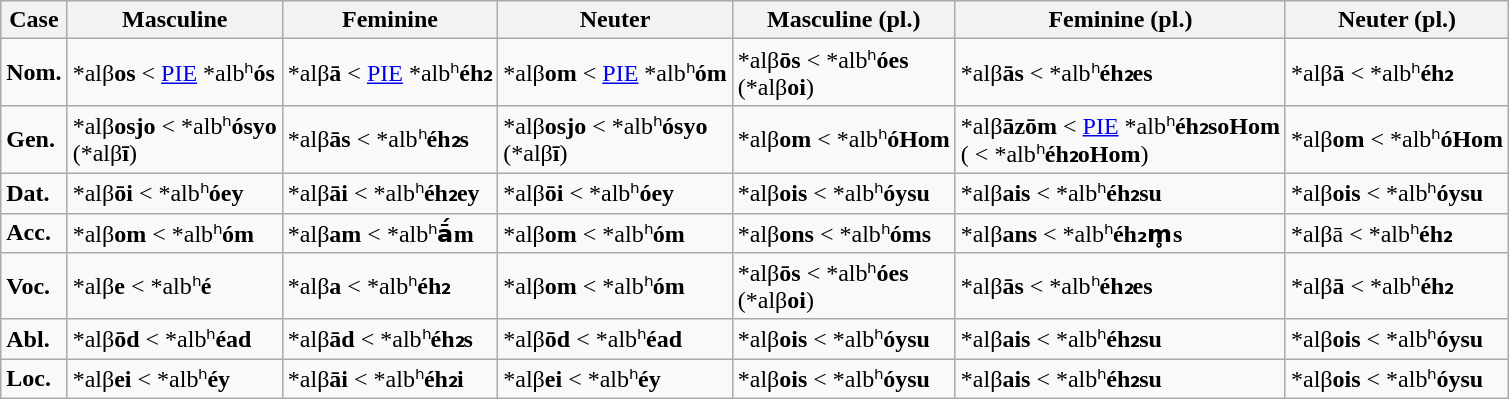<table class="wikitable">
<tr>
<th>Case</th>
<th>Masculine</th>
<th>Feminine</th>
<th>Neuter</th>
<th>Masculine (pl.)</th>
<th>Feminine (pl.)</th>
<th>Neuter (pl.)</th>
</tr>
<tr>
<td><strong>Nom.</strong></td>
<td>*alβ<strong>os</strong> < <a href='#'>PIE</a> *albʰ<strong>ós</strong></td>
<td>*alβ<strong>ā</strong> < <a href='#'>PIE</a> *albʰ<strong>éh₂</strong></td>
<td>*alβ<strong>om</strong> < <a href='#'>PIE</a> *albʰ<strong>óm</strong></td>
<td>*alβ<strong>ōs</strong> < *albʰ<strong>óes</strong><br>(*alβ<strong>oi</strong>)</td>
<td>*alβ<strong>ās</strong> < *albʰ<strong>éh₂es</strong></td>
<td>*alβ<strong>ā</strong> < *albʰ<strong>éh₂</strong></td>
</tr>
<tr>
<td><strong>Gen.</strong></td>
<td>*alβ<strong>osjo</strong> < *albʰ<strong>ósyo</strong><br>(*alβ<strong>ī</strong>)</td>
<td>*alβ<strong>ās</strong> < *albʰ<strong>éh₂s</strong></td>
<td>*alβ<strong>osjo</strong> < *albʰ<strong>ósyo</strong><br>(*alβ<strong>ī</strong>)</td>
<td>*alβ<strong>om</strong> < *albʰ<strong>óHom</strong></td>
<td>*alβ<strong>āzōm</strong> < <a href='#'>PIE</a> *albʰ<strong>éh₂soHom</strong><br>( < *albʰ<strong>éh₂oHom</strong>)</td>
<td>*alβ<strong>om</strong> < *albʰ<strong>óHom</strong></td>
</tr>
<tr>
<td><strong>Dat.</strong></td>
<td>*alβ<strong>ōi</strong> < *albʰ<strong>óey</strong></td>
<td>*alβ<strong>āi</strong> < *albʰ<strong>éh₂ey</strong></td>
<td>*alβ<strong>ōi</strong> < *albʰ<strong>óey</strong></td>
<td>*alβ<strong>ois</strong> < *albʰ<strong>óysu</strong></td>
<td>*alβ<strong>ais</strong> < *albʰ<strong>éh₂su</strong></td>
<td>*alβ<strong>ois</strong> < *albʰ<strong>óysu</strong></td>
</tr>
<tr>
<td><strong>Acc.</strong></td>
<td>*alβ<strong>om</strong> < *albʰ<strong>óm</strong></td>
<td>*alβ<strong>am</strong> < *albʰ<strong>ā́m</strong></td>
<td>*alβ<strong>om</strong> < *albʰ<strong>óm</strong></td>
<td>*alβ<strong>ons</strong> < *albʰ<strong>óms</strong></td>
<td>*alβ<strong>ans</strong> < *albʰ<strong>éh₂m̥s</strong></td>
<td>*alβā < *albʰ<strong>éh₂</strong></td>
</tr>
<tr>
<td><strong>Voc.</strong></td>
<td>*alβ<strong>e</strong> < *albʰ<strong>é</strong></td>
<td>*alβ<strong>a</strong> < *albʰ<strong>éh₂</strong></td>
<td>*alβ<strong>om</strong> < *albʰ<strong>óm</strong></td>
<td>*alβ<strong>ōs</strong> < *albʰ<strong>óes</strong><br>(*alβ<strong>oi</strong>)</td>
<td>*alβ<strong>ās</strong> < *albʰ<strong>éh₂es</strong></td>
<td>*alβ<strong>ā</strong> < *albʰ<strong>éh₂</strong></td>
</tr>
<tr>
<td><strong>Abl.</strong></td>
<td>*alβ<strong>ōd</strong> < *albʰ<strong>éad</strong></td>
<td>*alβ<strong>ād</strong> < *albʰ<strong>éh₂s</strong></td>
<td>*alβ<strong>ōd</strong> < *albʰ<strong>éad</strong></td>
<td>*alβ<strong>ois</strong> < *albʰ<strong>óysu</strong></td>
<td>*alβ<strong>ais</strong> < *albʰ<strong>éh₂su</strong></td>
<td>*alβ<strong>ois</strong> < *albʰ<strong>óysu</strong></td>
</tr>
<tr>
<td><strong>Loc.</strong></td>
<td>*alβ<strong>ei</strong> < *albʰ<strong>éy</strong></td>
<td>*alβ<strong>āi</strong> < *albʰ<strong>éh₂i</strong></td>
<td>*alβ<strong>ei</strong> < *albʰ<strong>éy</strong></td>
<td>*alβ<strong>ois</strong> < *albʰ<strong>óysu</strong></td>
<td>*alβ<strong>ais</strong> < *albʰ<strong>éh₂su</strong></td>
<td>*alβ<strong>ois</strong> < *albʰ<strong>óysu</strong></td>
</tr>
</table>
